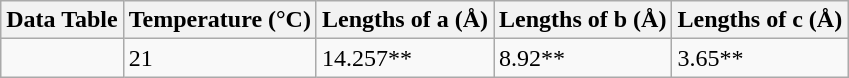<table class="wikitable">
<tr>
<th>Data Table</th>
<th>Temperature (°C)</th>
<th>Lengths of a (Å)</th>
<th>Lengths of b (Å)</th>
<th>Lengths of c (Å)</th>
</tr>
<tr>
<td></td>
<td>21</td>
<td>14.257**</td>
<td>8.92**</td>
<td>3.65**</td>
</tr>
</table>
